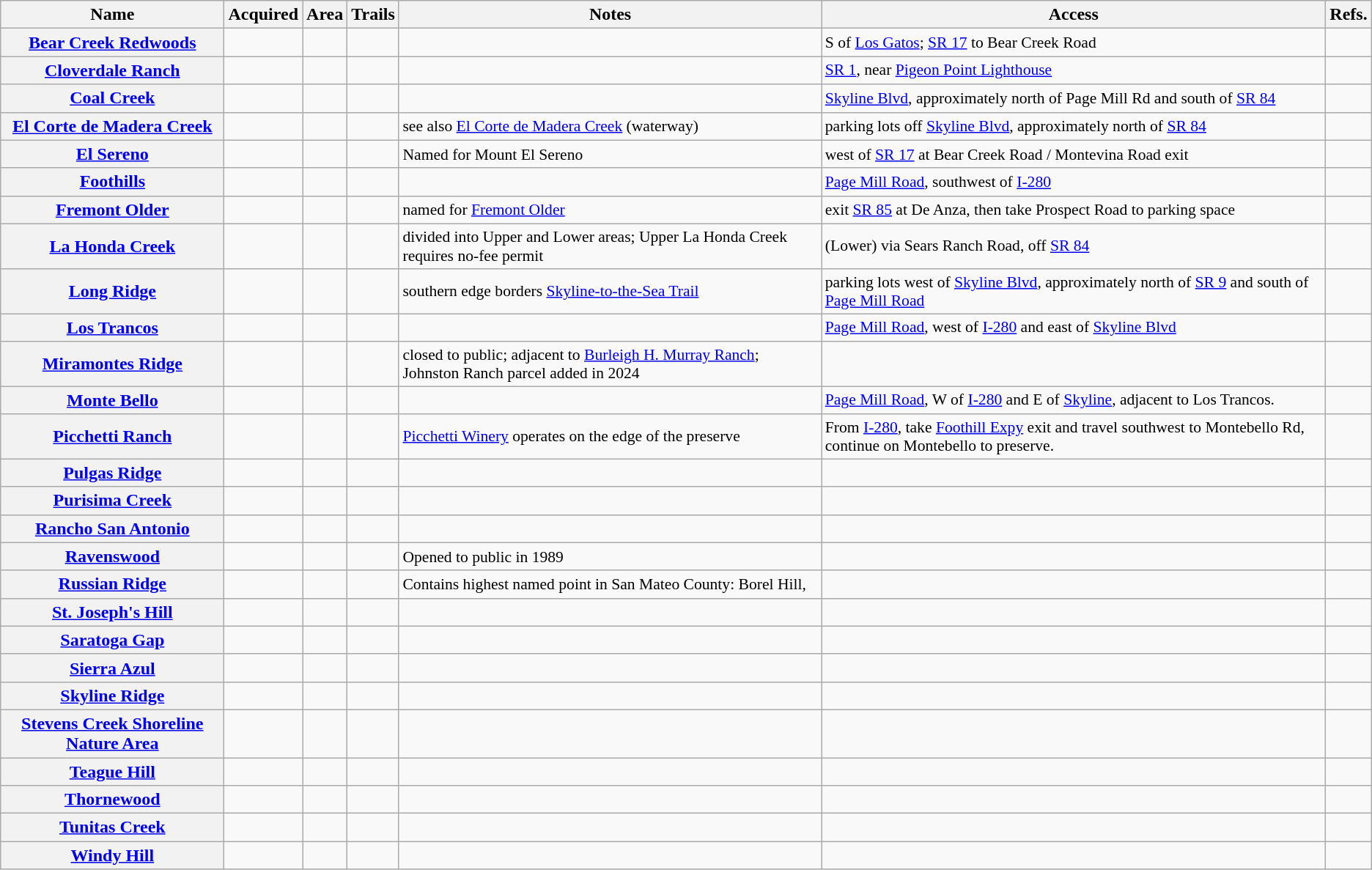<table class="wikitable sortable" style="font-size:100%;text-align:center;">
<tr>
<th>Name</th>
<th>Acquired</th>
<th>Area</th>
<th>Trails</th>
<th class="unsortable">Notes</th>
<th class="unsortable">Access</th>
<th class="unsortable">Refs.</th>
</tr>
<tr>
<th><a href='#'>Bear Creek Redwoods</a></th>
<td></td>
<td></td>
<td></td>
<td style="font-size:90%;text-align:left;"></td>
<td style="font-size:90%;text-align:left;"> S of <a href='#'>Los Gatos</a>; <a href='#'>SR 17</a> to Bear Creek Road</td>
<td></td>
</tr>
<tr>
<th><a href='#'>Cloverdale Ranch</a></th>
<td></td>
<td></td>
<td></td>
<td style="font-size:90%;text-align:left;"></td>
<td style="font-size:90%;text-align:left;"><a href='#'>SR 1</a>, near <a href='#'>Pigeon Point Lighthouse</a></td>
<td></td>
</tr>
<tr>
<th><a href='#'>Coal Creek</a></th>
<td></td>
<td></td>
<td></td>
<td style="font-size:90%;text-align:left;"></td>
<td style="font-size:90%;text-align:left;"><a href='#'>Skyline Blvd</a>, approximately  north of Page Mill Rd and  south of <a href='#'>SR 84</a></td>
<td></td>
</tr>
<tr>
<th><a href='#'>El Corte de Madera Creek</a></th>
<td></td>
<td></td>
<td></td>
<td style="font-size:90%;text-align:left;">see also <a href='#'>El Corte de Madera Creek</a> (waterway)</td>
<td style="font-size:90%;text-align:left;">parking lots off <a href='#'>Skyline Blvd</a>, approximately  north of <a href='#'>SR 84</a></td>
<td></td>
</tr>
<tr>
<th><a href='#'>El Sereno</a></th>
<td></td>
<td></td>
<td></td>
<td style="font-size:90%;text-align:left;">Named for  Mount El Sereno</td>
<td style="font-size:90%;text-align:left;"> west of <a href='#'>SR 17</a> at Bear Creek Road / Montevina Road exit</td>
<td></td>
</tr>
<tr>
<th><a href='#'>Foothills</a></th>
<td></td>
<td></td>
<td></td>
<td style="font-size:90%;text-align:left;"></td>
<td style="font-size:90%;text-align:left;"><a href='#'>Page Mill Road</a>,  southwest of <a href='#'>I-280</a></td>
<td></td>
</tr>
<tr>
<th><a href='#'>Fremont Older</a></th>
<td></td>
<td></td>
<td></td>
<td style="font-size:90%;text-align:left;">named for <a href='#'>Fremont Older</a></td>
<td style="font-size:90%;text-align:left;">exit <a href='#'>SR 85</a> at De Anza, then take Prospect Road to parking space</td>
<td></td>
</tr>
<tr>
<th><a href='#'>La Honda Creek</a></th>
<td></td>
<td></td>
<td></td>
<td style="font-size:90%;text-align:left;">divided into Upper and Lower areas; Upper La Honda Creek requires no-fee permit</td>
<td style="font-size:90%;text-align:left;">(Lower) via Sears Ranch Road, off <a href='#'>SR 84</a></td>
<td></td>
</tr>
<tr>
<th><a href='#'>Long Ridge</a></th>
<td></td>
<td></td>
<td></td>
<td style="font-size:90%;text-align:left;">southern edge borders <a href='#'>Skyline-to-the-Sea Trail</a></td>
<td style="font-size:90%;text-align:left;">parking lots west of <a href='#'>Skyline Blvd</a>, approximately  north of <a href='#'>SR 9</a> and  south of <a href='#'>Page Mill Road</a></td>
<td></td>
</tr>
<tr>
<th><a href='#'>Los Trancos</a></th>
<td></td>
<td></td>
<td></td>
<td style="font-size:90%;text-align:left;"></td>
<td style="font-size:90%;text-align:left;"><a href='#'>Page Mill Road</a>,  west of <a href='#'>I-280</a> and  east of <a href='#'>Skyline Blvd</a></td>
<td></td>
</tr>
<tr>
<th><a href='#'>Miramontes Ridge</a></th>
<td></td>
<td></td>
<td></td>
<td style="font-size:90%;text-align:left;">closed to public; adjacent to <a href='#'>Burleigh H. Murray Ranch</a>;  Johnston Ranch parcel added in 2024</td>
<td></td>
<td></td>
</tr>
<tr>
<th><a href='#'>Monte Bello</a></th>
<td></td>
<td></td>
<td></td>
<td style="font-size:90%;text-align:left;"></td>
<td style="font-size:90%;text-align:left;"><a href='#'>Page Mill Road</a>,  W of <a href='#'>I-280</a> and  E of <a href='#'>Skyline</a>, adjacent to Los Trancos.</td>
<td></td>
</tr>
<tr>
<th><a href='#'>Picchetti Ranch</a></th>
<td></td>
<td></td>
<td></td>
<td style="font-size:90%;text-align:left;"><a href='#'>Picchetti Winery</a> operates on the edge of the preserve</td>
<td style="font-size:90%;text-align:left;">From <a href='#'>I-280</a>, take <a href='#'>Foothill Expy</a> exit and travel  southwest to Montebello Rd, continue  on Montebello to preserve.</td>
<td></td>
</tr>
<tr>
<th><a href='#'>Pulgas Ridge</a></th>
<td></td>
<td></td>
<td></td>
<td style="font-size:90%;text-align:left;"></td>
<td style="font-size:90%;text-align:left;"></td>
<td></td>
</tr>
<tr>
<th><a href='#'>Purisima Creek</a></th>
<td></td>
<td></td>
<td></td>
<td style="font-size:90%;text-align:left;"></td>
<td style="font-size:90%;text-align:left;"></td>
<td></td>
</tr>
<tr>
<th><a href='#'>Rancho San Antonio</a></th>
<td></td>
<td></td>
<td></td>
<td style="font-size:90%;text-align:left;"></td>
<td style="font-size:90%;text-align:left;"></td>
<td></td>
</tr>
<tr>
<th><a href='#'>Ravenswood</a></th>
<td></td>
<td></td>
<td></td>
<td style="font-size:90%;text-align:left;">Opened to public in 1989</td>
<td style="font-size:90%;text-align:left;"></td>
<td></td>
</tr>
<tr>
<th><a href='#'>Russian Ridge</a></th>
<td></td>
<td></td>
<td></td>
<td style="font-size:90%;text-align:left;">Contains highest named point in San Mateo County: Borel Hill, </td>
<td style="font-size:90%;text-align:left;"></td>
<td></td>
</tr>
<tr>
<th><a href='#'>St. Joseph's Hill</a></th>
<td></td>
<td></td>
<td></td>
<td style="font-size:90%;text-align:left;"></td>
<td style="font-size:90%;text-align:left;"></td>
<td></td>
</tr>
<tr>
<th><a href='#'>Saratoga Gap</a></th>
<td></td>
<td></td>
<td></td>
<td style="font-size:90%;text-align:left;"></td>
<td style="font-size:90%;text-align:left;"></td>
<td></td>
</tr>
<tr>
<th><a href='#'>Sierra Azul</a></th>
<td></td>
<td></td>
<td></td>
<td style="font-size:90%;text-align:left;"></td>
<td style="font-size:90%;text-align:left;"></td>
<td></td>
</tr>
<tr>
<th><a href='#'>Skyline Ridge</a></th>
<td></td>
<td></td>
<td></td>
<td style="font-size:90%;text-align:left;"></td>
<td style="font-size:90%;text-align:left;"></td>
<td></td>
</tr>
<tr>
<th><a href='#'>Stevens Creek Shoreline Nature Area</a></th>
<td></td>
<td></td>
<td></td>
<td style="font-size:90%;text-align:left;"></td>
<td style="font-size:90%;text-align:left;"></td>
<td></td>
</tr>
<tr>
<th><a href='#'>Teague Hill</a></th>
<td></td>
<td></td>
<td></td>
<td style="font-size:90%;text-align:left;"></td>
<td style="font-size:90%;text-align:left;"></td>
<td></td>
</tr>
<tr>
<th><a href='#'>Thornewood</a></th>
<td></td>
<td></td>
<td></td>
<td style="font-size:90%;text-align:left;"></td>
<td style="font-size:90%;text-align:left;"></td>
<td></td>
</tr>
<tr>
<th><a href='#'>Tunitas Creek</a></th>
<td></td>
<td></td>
<td></td>
<td style="font-size:90%;text-align:left;"></td>
<td style="font-size:90%;text-align:left;"></td>
<td></td>
</tr>
<tr>
<th><a href='#'>Windy Hill</a></th>
<td></td>
<td></td>
<td></td>
<td style="font-size:90%;text-align:left;"></td>
<td style="font-size:90%;text-align:left;"></td>
<td></td>
</tr>
</table>
